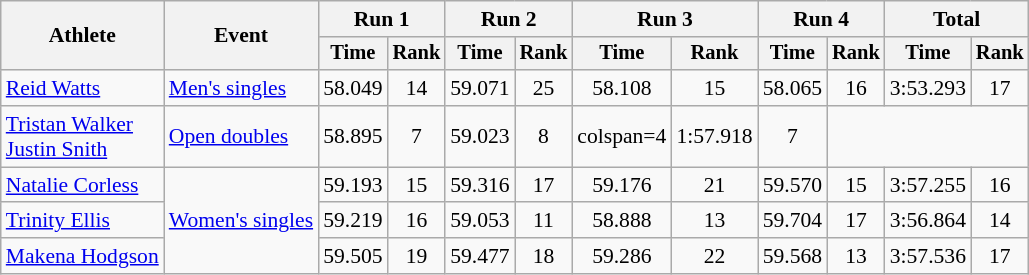<table class=wikitable style=font-size:90%;text-align:center>
<tr>
<th rowspan=2>Athlete</th>
<th rowspan=2>Event</th>
<th colspan=2>Run 1</th>
<th colspan=2>Run 2</th>
<th colspan=2>Run 3</th>
<th colspan=2>Run 4</th>
<th colspan=2>Total</th>
</tr>
<tr style=font-size:95%>
<th>Time</th>
<th>Rank</th>
<th>Time</th>
<th>Rank</th>
<th>Time</th>
<th>Rank</th>
<th>Time</th>
<th>Rank</th>
<th>Time</th>
<th>Rank</th>
</tr>
<tr>
<td align=left><a href='#'>Reid Watts</a></td>
<td align=left><a href='#'>Men's singles</a></td>
<td>58.049</td>
<td>14</td>
<td>59.071</td>
<td>25</td>
<td>58.108</td>
<td>15</td>
<td>58.065</td>
<td>16</td>
<td>3:53.293</td>
<td>17</td>
</tr>
<tr>
<td align=left><a href='#'>Tristan Walker</a><br><a href='#'>Justin Snith</a></td>
<td align=left><a href='#'>Open doubles</a></td>
<td>58.895</td>
<td>7</td>
<td>59.023</td>
<td>8</td>
<td>colspan=4 </td>
<td>1:57.918</td>
<td>7</td>
</tr>
<tr>
<td align=left><a href='#'>Natalie Corless</a></td>
<td align=left rowspan=3><a href='#'>Women's singles</a></td>
<td>59.193</td>
<td>15</td>
<td>59.316</td>
<td>17</td>
<td>59.176</td>
<td>21</td>
<td>59.570</td>
<td>15</td>
<td>3:57.255</td>
<td>16</td>
</tr>
<tr>
<td align=left><a href='#'>Trinity Ellis</a></td>
<td>59.219</td>
<td>16</td>
<td>59.053</td>
<td>11</td>
<td>58.888</td>
<td>13</td>
<td>59.704</td>
<td>17</td>
<td>3:56.864</td>
<td>14</td>
</tr>
<tr>
<td align=left><a href='#'>Makena Hodgson</a></td>
<td>59.505</td>
<td>19</td>
<td>59.477</td>
<td>18</td>
<td>59.286</td>
<td>22</td>
<td>59.568</td>
<td>13</td>
<td>3:57.536</td>
<td>17</td>
</tr>
</table>
